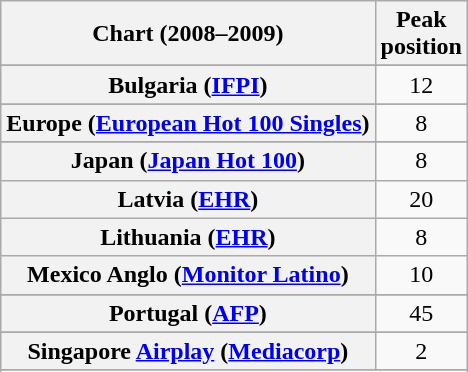<table class="wikitable sortable plainrowheaders">
<tr>
<th>Chart (2008–2009)</th>
<th>Peak<br>position</th>
</tr>
<tr>
</tr>
<tr>
</tr>
<tr>
</tr>
<tr>
</tr>
<tr>
<th scope="row">Bulgaria (<a href='#'>IFPI</a>)</th>
<td style="text-align:center;">12</td>
</tr>
<tr>
</tr>
<tr>
</tr>
<tr>
</tr>
<tr>
</tr>
<tr>
</tr>
<tr>
<th scope="row">Europe (<a href='#'>European Hot 100 Singles</a>)</th>
<td align="center">8</td>
</tr>
<tr>
</tr>
<tr>
</tr>
<tr>
</tr>
<tr>
</tr>
<tr>
<th scope="row">Japan (<a href='#'>Japan Hot 100</a>)</th>
<td style="text-align:center;">8</td>
</tr>
<tr>
<th scope="row">Latvia (<a href='#'>EHR</a>)</th>
<td style="text-align:center;">20</td>
</tr>
<tr>
<th scope="row">Lithuania (<a href='#'>EHR</a>)</th>
<td style="text-align:center;">8</td>
</tr>
<tr>
<th scope="row">Mexico Anglo (<a href='#'>Monitor Latino</a>)</th>
<td style="text-align:center;">10</td>
</tr>
<tr>
</tr>
<tr>
</tr>
<tr>
</tr>
<tr>
<th scope="row">Portugal (<a href='#'>AFP</a>)</th>
<td style="text-align:center;">45</td>
</tr>
<tr>
</tr>
<tr>
<th scope="row">Singapore <a href='#'>Airplay</a> (<a href='#'>Mediacorp</a>)</th>
<td style="text-align:center;">2</td>
</tr>
<tr>
</tr>
<tr>
</tr>
<tr>
</tr>
<tr>
</tr>
<tr>
</tr>
<tr>
</tr>
<tr>
</tr>
<tr>
</tr>
</table>
